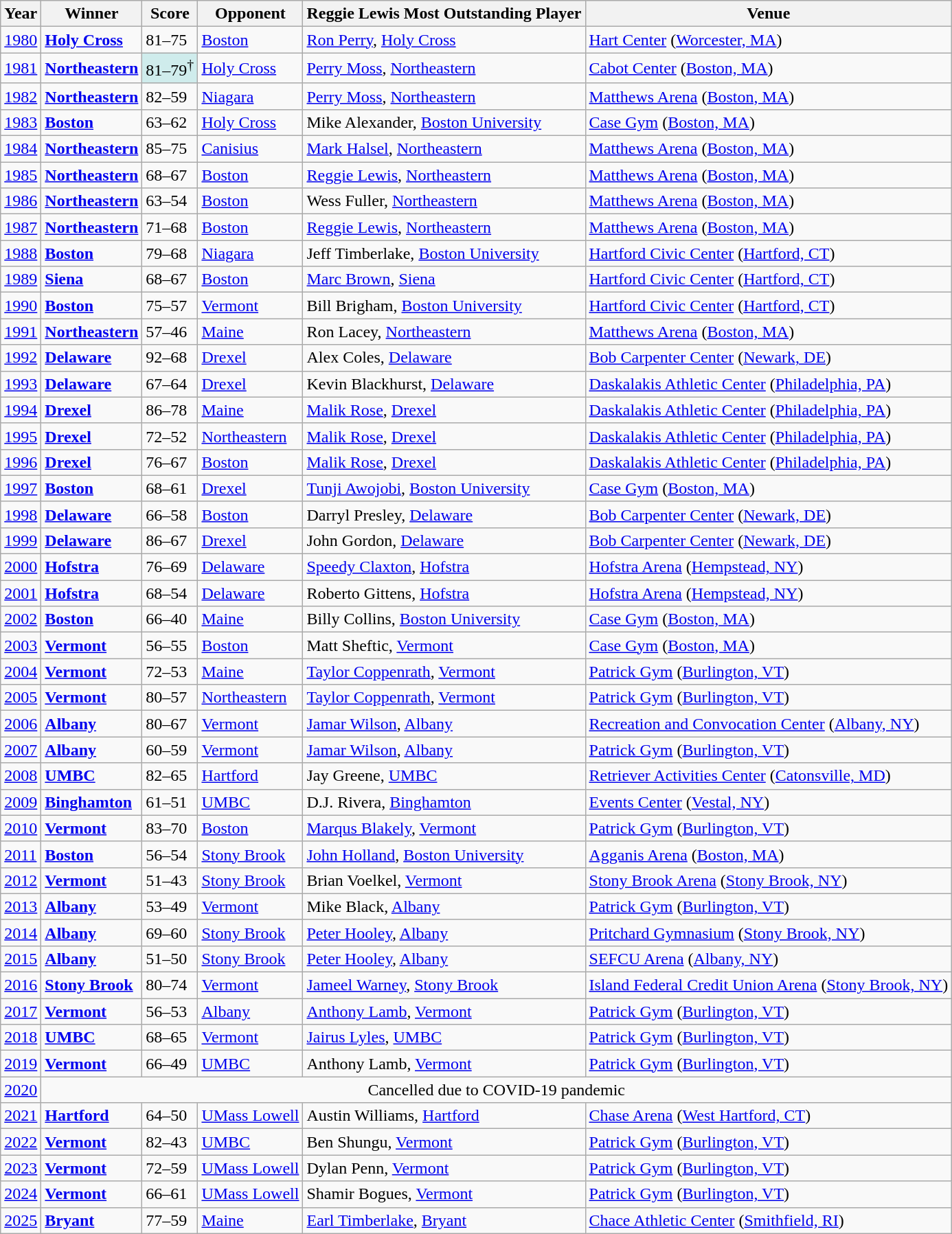<table class="wikitable sortable">
<tr>
<th>Year</th>
<th>Winner</th>
<th>Score</th>
<th>Opponent</th>
<th>Reggie Lewis Most Outstanding Player</th>
<th>Venue</th>
</tr>
<tr>
<td><a href='#'>1980</a></td>
<td><strong><a href='#'>Holy Cross</a></strong></td>
<td>81–75</td>
<td><a href='#'>Boston</a></td>
<td><a href='#'>Ron Perry</a>, <a href='#'>Holy Cross</a></td>
<td><a href='#'>Hart Center</a> (<a href='#'>Worcester, MA</a>)</td>
</tr>
<tr>
<td><a href='#'>1981</a></td>
<td><strong><a href='#'>Northeastern</a></strong></td>
<td style="background:#cfecec;">81–79<sup>†</sup></td>
<td><a href='#'>Holy Cross</a></td>
<td><a href='#'>Perry Moss</a>, <a href='#'>Northeastern</a></td>
<td><a href='#'>Cabot Center</a> (<a href='#'>Boston, MA</a>)</td>
</tr>
<tr>
<td><a href='#'>1982</a></td>
<td><strong><a href='#'>Northeastern</a></strong></td>
<td>82–59</td>
<td><a href='#'>Niagara</a></td>
<td><a href='#'>Perry Moss</a>, <a href='#'>Northeastern</a></td>
<td><a href='#'>Matthews Arena</a> (<a href='#'>Boston, MA</a>)</td>
</tr>
<tr>
<td><a href='#'>1983</a></td>
<td><strong><a href='#'>Boston</a></strong></td>
<td>63–62</td>
<td><a href='#'>Holy Cross</a></td>
<td>Mike Alexander, <a href='#'>Boston University</a></td>
<td><a href='#'>Case Gym</a> (<a href='#'>Boston, MA</a>)</td>
</tr>
<tr>
<td><a href='#'>1984</a></td>
<td><strong><a href='#'>Northeastern</a></strong></td>
<td>85–75</td>
<td><a href='#'>Canisius</a></td>
<td><a href='#'>Mark Halsel</a>, <a href='#'>Northeastern</a></td>
<td><a href='#'>Matthews Arena</a> (<a href='#'>Boston, MA</a>)</td>
</tr>
<tr>
<td><a href='#'>1985</a></td>
<td><strong><a href='#'>Northeastern</a></strong></td>
<td>68–67</td>
<td><a href='#'>Boston</a></td>
<td><a href='#'>Reggie Lewis</a>, <a href='#'>Northeastern</a></td>
<td><a href='#'>Matthews Arena</a> (<a href='#'>Boston, MA</a>)</td>
</tr>
<tr>
<td><a href='#'>1986</a></td>
<td><strong><a href='#'>Northeastern</a></strong></td>
<td>63–54</td>
<td><a href='#'>Boston</a></td>
<td>Wess Fuller, <a href='#'>Northeastern</a></td>
<td><a href='#'>Matthews Arena</a> (<a href='#'>Boston, MA</a>)</td>
</tr>
<tr>
<td><a href='#'>1987</a></td>
<td><strong><a href='#'>Northeastern</a></strong></td>
<td>71–68</td>
<td><a href='#'>Boston</a></td>
<td><a href='#'>Reggie Lewis</a>, <a href='#'>Northeastern</a></td>
<td><a href='#'>Matthews Arena</a> (<a href='#'>Boston, MA</a>)</td>
</tr>
<tr>
<td><a href='#'>1988</a></td>
<td><strong><a href='#'>Boston</a></strong></td>
<td>79–68</td>
<td><a href='#'>Niagara</a></td>
<td>Jeff Timberlake, <a href='#'>Boston University</a></td>
<td><a href='#'>Hartford Civic Center</a> (<a href='#'>Hartford, CT</a>)</td>
</tr>
<tr>
<td><a href='#'>1989</a></td>
<td><strong><a href='#'>Siena</a></strong></td>
<td>68–67</td>
<td><a href='#'>Boston</a></td>
<td><a href='#'>Marc Brown</a>, <a href='#'>Siena</a></td>
<td><a href='#'>Hartford Civic Center</a> (<a href='#'>Hartford, CT</a>)</td>
</tr>
<tr>
<td><a href='#'>1990</a></td>
<td><strong><a href='#'>Boston</a></strong></td>
<td>75–57</td>
<td><a href='#'>Vermont</a></td>
<td>Bill Brigham, <a href='#'>Boston University</a></td>
<td><a href='#'>Hartford Civic Center</a> (<a href='#'>Hartford, CT</a>)</td>
</tr>
<tr>
<td><a href='#'>1991</a></td>
<td><strong><a href='#'>Northeastern</a></strong></td>
<td>57–46</td>
<td><a href='#'>Maine</a></td>
<td>Ron Lacey, <a href='#'>Northeastern</a></td>
<td><a href='#'>Matthews Arena</a> (<a href='#'>Boston, MA</a>)</td>
</tr>
<tr>
<td><a href='#'>1992</a></td>
<td><strong><a href='#'>Delaware</a></strong></td>
<td>92–68</td>
<td><a href='#'>Drexel</a></td>
<td>Alex Coles, <a href='#'>Delaware</a></td>
<td><a href='#'>Bob Carpenter Center</a> (<a href='#'>Newark, DE</a>)</td>
</tr>
<tr>
<td><a href='#'>1993</a></td>
<td><strong><a href='#'>Delaware</a></strong></td>
<td>67–64</td>
<td><a href='#'>Drexel</a></td>
<td>Kevin Blackhurst, <a href='#'>Delaware</a></td>
<td><a href='#'>Daskalakis Athletic Center</a> (<a href='#'>Philadelphia, PA</a>)</td>
</tr>
<tr>
<td><a href='#'>1994</a></td>
<td><strong><a href='#'>Drexel</a></strong></td>
<td>86–78</td>
<td><a href='#'>Maine</a></td>
<td><a href='#'>Malik Rose</a>, <a href='#'>Drexel</a></td>
<td><a href='#'>Daskalakis Athletic Center</a> (<a href='#'>Philadelphia, PA</a>)</td>
</tr>
<tr>
<td><a href='#'>1995</a></td>
<td><strong><a href='#'>Drexel</a></strong></td>
<td>72–52</td>
<td><a href='#'>Northeastern</a></td>
<td><a href='#'>Malik Rose</a>, <a href='#'>Drexel</a></td>
<td><a href='#'>Daskalakis Athletic Center</a> (<a href='#'>Philadelphia, PA</a>)</td>
</tr>
<tr>
<td><a href='#'>1996</a></td>
<td><strong><a href='#'>Drexel</a></strong></td>
<td>76–67</td>
<td><a href='#'>Boston</a></td>
<td><a href='#'>Malik Rose</a>, <a href='#'>Drexel</a></td>
<td><a href='#'>Daskalakis Athletic Center</a> (<a href='#'>Philadelphia, PA</a>)</td>
</tr>
<tr>
<td><a href='#'>1997</a></td>
<td><strong><a href='#'>Boston</a></strong></td>
<td>68–61</td>
<td><a href='#'>Drexel</a></td>
<td><a href='#'>Tunji Awojobi</a>, <a href='#'>Boston University</a></td>
<td><a href='#'>Case Gym</a> (<a href='#'>Boston, MA</a>)</td>
</tr>
<tr>
<td><a href='#'>1998</a></td>
<td><strong><a href='#'>Delaware</a></strong></td>
<td>66–58</td>
<td><a href='#'>Boston</a></td>
<td>Darryl Presley, <a href='#'>Delaware</a></td>
<td><a href='#'>Bob Carpenter Center</a> (<a href='#'>Newark, DE</a>)</td>
</tr>
<tr>
<td><a href='#'>1999</a></td>
<td><strong><a href='#'>Delaware</a></strong></td>
<td>86–67</td>
<td><a href='#'>Drexel</a></td>
<td>John Gordon, <a href='#'>Delaware</a></td>
<td><a href='#'>Bob Carpenter Center</a> (<a href='#'>Newark, DE</a>)</td>
</tr>
<tr>
<td><a href='#'>2000</a></td>
<td><strong><a href='#'>Hofstra</a></strong></td>
<td>76–69</td>
<td><a href='#'>Delaware</a></td>
<td><a href='#'>Speedy Claxton</a>, <a href='#'>Hofstra</a></td>
<td><a href='#'>Hofstra Arena</a> (<a href='#'>Hempstead, NY</a>)</td>
</tr>
<tr>
<td><a href='#'>2001</a></td>
<td><strong><a href='#'>Hofstra</a></strong></td>
<td>68–54</td>
<td><a href='#'>Delaware</a></td>
<td>Roberto Gittens, <a href='#'>Hofstra</a></td>
<td><a href='#'>Hofstra Arena</a> (<a href='#'>Hempstead, NY</a>)</td>
</tr>
<tr>
<td><a href='#'>2002</a></td>
<td><strong><a href='#'>Boston</a></strong></td>
<td>66–40</td>
<td><a href='#'>Maine</a></td>
<td>Billy Collins, <a href='#'>Boston University</a></td>
<td><a href='#'>Case Gym</a> (<a href='#'>Boston, MA</a>)</td>
</tr>
<tr>
<td><a href='#'>2003</a></td>
<td><strong><a href='#'>Vermont</a></strong></td>
<td>56–55</td>
<td><a href='#'>Boston</a></td>
<td>Matt Sheftic, <a href='#'>Vermont</a></td>
<td><a href='#'>Case Gym</a> (<a href='#'>Boston, MA</a>)</td>
</tr>
<tr>
<td><a href='#'>2004</a></td>
<td><strong><a href='#'>Vermont</a></strong></td>
<td>72–53</td>
<td><a href='#'>Maine</a></td>
<td><a href='#'>Taylor Coppenrath</a>, <a href='#'>Vermont</a></td>
<td><a href='#'>Patrick Gym</a> (<a href='#'>Burlington, VT</a>)</td>
</tr>
<tr>
<td><a href='#'>2005</a></td>
<td><strong><a href='#'>Vermont</a></strong></td>
<td>80–57</td>
<td><a href='#'>Northeastern</a></td>
<td><a href='#'>Taylor Coppenrath</a>, <a href='#'>Vermont</a></td>
<td><a href='#'>Patrick Gym</a> (<a href='#'>Burlington, VT</a>)</td>
</tr>
<tr>
<td><a href='#'>2006</a></td>
<td><strong><a href='#'>Albany</a></strong></td>
<td>80–67</td>
<td><a href='#'>Vermont</a></td>
<td><a href='#'>Jamar Wilson</a>, <a href='#'>Albany</a></td>
<td><a href='#'>Recreation and Convocation Center</a> (<a href='#'>Albany, NY</a>)</td>
</tr>
<tr>
<td><a href='#'>2007</a></td>
<td><strong><a href='#'>Albany</a></strong></td>
<td>60–59</td>
<td><a href='#'>Vermont</a></td>
<td><a href='#'>Jamar Wilson</a>, <a href='#'>Albany</a></td>
<td><a href='#'>Patrick Gym</a> (<a href='#'>Burlington, VT</a>)</td>
</tr>
<tr>
<td><a href='#'>2008</a></td>
<td><strong><a href='#'>UMBC</a></strong></td>
<td>82–65</td>
<td><a href='#'>Hartford</a></td>
<td>Jay Greene, <a href='#'>UMBC</a></td>
<td><a href='#'>Retriever Activities Center</a> (<a href='#'>Catonsville, MD</a>)</td>
</tr>
<tr>
<td><a href='#'>2009</a></td>
<td><strong><a href='#'>Binghamton</a></strong></td>
<td>61–51</td>
<td><a href='#'>UMBC</a></td>
<td>D.J. Rivera, <a href='#'>Binghamton</a></td>
<td><a href='#'>Events Center</a> (<a href='#'>Vestal, NY</a>)</td>
</tr>
<tr>
<td><a href='#'>2010</a></td>
<td><strong><a href='#'>Vermont</a></strong></td>
<td>83–70</td>
<td><a href='#'>Boston</a></td>
<td><a href='#'>Marqus Blakely</a>, <a href='#'>Vermont</a></td>
<td><a href='#'>Patrick Gym</a> (<a href='#'>Burlington, VT</a>)</td>
</tr>
<tr>
<td><a href='#'>2011</a></td>
<td><strong><a href='#'>Boston</a></strong></td>
<td>56–54</td>
<td><a href='#'>Stony Brook</a></td>
<td><a href='#'>John Holland</a>, <a href='#'>Boston University</a></td>
<td><a href='#'>Agganis Arena</a> (<a href='#'>Boston, MA</a>)</td>
</tr>
<tr>
<td><a href='#'>2012</a></td>
<td><strong><a href='#'>Vermont</a></strong></td>
<td>51–43</td>
<td><a href='#'>Stony Brook</a></td>
<td>Brian Voelkel, <a href='#'>Vermont</a></td>
<td><a href='#'>Stony Brook Arena</a> (<a href='#'>Stony Brook, NY</a>)</td>
</tr>
<tr>
<td><a href='#'>2013</a></td>
<td><strong><a href='#'>Albany</a></strong></td>
<td>53–49</td>
<td><a href='#'>Vermont</a></td>
<td>Mike Black, <a href='#'>Albany</a></td>
<td><a href='#'>Patrick Gym</a> (<a href='#'>Burlington, VT</a>)</td>
</tr>
<tr>
<td><a href='#'>2014</a></td>
<td><strong><a href='#'>Albany</a></strong></td>
<td>69–60</td>
<td><a href='#'>Stony Brook</a></td>
<td><a href='#'>Peter Hooley</a>, <a href='#'>Albany</a></td>
<td><a href='#'>Pritchard Gymnasium</a> (<a href='#'>Stony Brook, NY</a>)</td>
</tr>
<tr>
<td><a href='#'>2015</a></td>
<td><strong><a href='#'>Albany</a></strong></td>
<td>51–50</td>
<td><a href='#'>Stony Brook</a></td>
<td><a href='#'>Peter Hooley</a>, <a href='#'>Albany</a></td>
<td><a href='#'>SEFCU Arena</a> (<a href='#'>Albany, NY</a>)</td>
</tr>
<tr>
<td><a href='#'>2016</a></td>
<td><strong><a href='#'>Stony Brook</a></strong></td>
<td>80–74</td>
<td><a href='#'>Vermont</a></td>
<td><a href='#'>Jameel Warney</a>, <a href='#'>Stony Brook</a></td>
<td><a href='#'>Island Federal Credit Union Arena</a> (<a href='#'>Stony Brook, NY</a>)</td>
</tr>
<tr>
<td><a href='#'>2017</a></td>
<td><strong><a href='#'>Vermont</a></strong></td>
<td>56–53</td>
<td><a href='#'>Albany</a></td>
<td><a href='#'>Anthony Lamb</a>, <a href='#'>Vermont</a></td>
<td><a href='#'>Patrick Gym</a> (<a href='#'>Burlington, VT</a>)</td>
</tr>
<tr>
<td><a href='#'>2018</a></td>
<td><strong><a href='#'>UMBC</a></strong></td>
<td>68–65</td>
<td><a href='#'>Vermont</a></td>
<td><a href='#'>Jairus Lyles</a>, <a href='#'>UMBC</a></td>
<td><a href='#'>Patrick Gym</a> (<a href='#'>Burlington, VT</a>)</td>
</tr>
<tr>
<td><a href='#'>2019</a></td>
<td><strong><a href='#'>Vermont</a></strong></td>
<td>66–49</td>
<td><a href='#'>UMBC</a></td>
<td>Anthony Lamb, <a href='#'>Vermont</a></td>
<td><a href='#'>Patrick Gym</a> (<a href='#'>Burlington, VT</a>)</td>
</tr>
<tr>
<td><a href='#'>2020</a></td>
<td colspan=5 align=center>Cancelled due to COVID-19 pandemic</td>
</tr>
<tr>
<td><a href='#'>2021</a></td>
<td><strong><a href='#'>Hartford</a></strong></td>
<td>64–50</td>
<td><a href='#'>UMass Lowell</a></td>
<td>Austin Williams, <a href='#'>Hartford</a></td>
<td><a href='#'>Chase Arena</a> (<a href='#'>West Hartford, CT</a>)</td>
</tr>
<tr>
<td><a href='#'>2022</a></td>
<td><strong><a href='#'>Vermont</a></strong></td>
<td>82–43</td>
<td><a href='#'>UMBC</a></td>
<td>Ben Shungu, <a href='#'>Vermont</a></td>
<td><a href='#'>Patrick Gym</a> (<a href='#'>Burlington, VT</a>)</td>
</tr>
<tr>
<td><a href='#'>2023</a></td>
<td><strong><a href='#'>Vermont</a></strong></td>
<td>72–59</td>
<td><a href='#'>UMass Lowell</a></td>
<td>Dylan Penn, <a href='#'>Vermont</a></td>
<td><a href='#'>Patrick Gym</a> (<a href='#'>Burlington, VT</a>)</td>
</tr>
<tr>
<td><a href='#'>2024</a></td>
<td><strong><a href='#'>Vermont</a></strong></td>
<td>66–61</td>
<td><a href='#'>UMass Lowell</a></td>
<td>Shamir Bogues, <a href='#'>Vermont</a></td>
<td><a href='#'>Patrick Gym</a> (<a href='#'>Burlington, VT</a>)</td>
</tr>
<tr>
<td><a href='#'>2025</a></td>
<td><strong><a href='#'>Bryant</a></strong></td>
<td>77–59</td>
<td><a href='#'>Maine</a></td>
<td><a href='#'>Earl Timberlake</a>, <a href='#'>Bryant</a></td>
<td><a href='#'>Chace Athletic Center</a> (<a href='#'>Smithfield, RI</a>)</td>
</tr>
</table>
